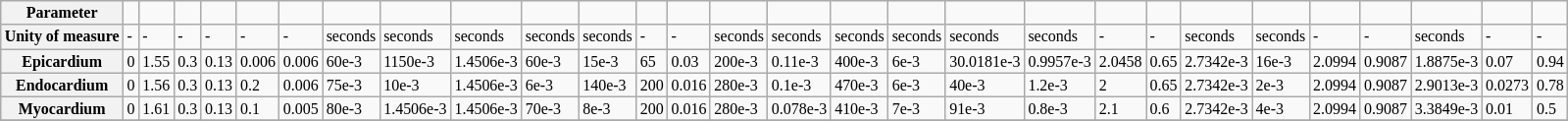<table class="wikitable" style="font-size: 8pt;">
<tr>
<th scope="row">Parameter</th>
<td></td>
<td></td>
<td></td>
<td></td>
<td></td>
<td></td>
<td></td>
<td></td>
<td></td>
<td></td>
<td></td>
<td></td>
<td></td>
<td></td>
<td></td>
<td></td>
<td></td>
<td></td>
<td></td>
<td></td>
<td></td>
<td></td>
<td></td>
<td></td>
<td></td>
<td></td>
<td></td>
<td></td>
</tr>
<tr>
<th scope="row">Unity of measure</th>
<td>-</td>
<td>-</td>
<td>-</td>
<td>-</td>
<td>-</td>
<td>-</td>
<td>seconds</td>
<td>seconds</td>
<td>seconds</td>
<td>seconds</td>
<td>seconds</td>
<td>-</td>
<td>-</td>
<td>seconds</td>
<td>seconds</td>
<td>seconds</td>
<td>seconds</td>
<td>seconds</td>
<td>seconds</td>
<td>-</td>
<td>-</td>
<td>seconds</td>
<td>seconds</td>
<td>-</td>
<td>-</td>
<td>seconds</td>
<td>-</td>
<td>-</td>
</tr>
<tr>
<th scope="row">Epicardium</th>
<td>0</td>
<td>1.55</td>
<td>0.3</td>
<td>0.13</td>
<td>0.006</td>
<td>0.006</td>
<td>60e-3</td>
<td>1150e-3</td>
<td>1.4506e-3</td>
<td>60e-3</td>
<td>15e-3</td>
<td>65</td>
<td>0.03</td>
<td>200e-3</td>
<td>0.11e-3</td>
<td>400e-3</td>
<td>6e-3</td>
<td>30.0181e-3</td>
<td>0.9957e-3</td>
<td>2.0458</td>
<td>0.65</td>
<td>2.7342e-3</td>
<td>16e-3</td>
<td>2.0994</td>
<td>0.9087</td>
<td>1.8875e-3</td>
<td>0.07</td>
<td>0.94</td>
</tr>
<tr>
<th scope="row">Endocardium</th>
<td>0</td>
<td>1.56</td>
<td>0.3</td>
<td>0.13</td>
<td>0.2</td>
<td>0.006</td>
<td>75e-3</td>
<td>10e-3</td>
<td>1.4506e-3</td>
<td>6e-3</td>
<td>140e-3</td>
<td>200</td>
<td>0.016</td>
<td>280e-3</td>
<td>0.1e-3</td>
<td>470e-3</td>
<td>6e-3</td>
<td>40e-3</td>
<td>1.2e-3</td>
<td>2</td>
<td>0.65</td>
<td>2.7342e-3</td>
<td>2e-3</td>
<td>2.0994</td>
<td>0.9087</td>
<td>2.9013e-3</td>
<td>0.0273</td>
<td>0.78</td>
</tr>
<tr>
<th scope="row">Myocardium</th>
<td>0</td>
<td>1.61</td>
<td>0.3</td>
<td>0.13</td>
<td>0.1</td>
<td>0.005</td>
<td>80e-3</td>
<td>1.4506e-3</td>
<td>1.4506e-3</td>
<td>70e-3</td>
<td>8e-3</td>
<td>200</td>
<td>0.016</td>
<td>280e-3</td>
<td>0.078e-3</td>
<td>410e-3</td>
<td>7e-3</td>
<td>91e-3</td>
<td>0.8e-3</td>
<td>2.1</td>
<td>0.6</td>
<td>2.7342e-3</td>
<td>4e-3</td>
<td>2.0994</td>
<td>0.9087</td>
<td>3.3849e-3</td>
<td>0.01</td>
<td>0.5</td>
</tr>
<tr |||>
</tr>
</table>
